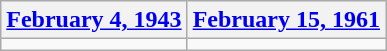<table class=wikitable>
<tr>
<th><a href='#'>February 4, 1943</a></th>
<th><a href='#'>February 15, 1961</a></th>
</tr>
<tr>
<td></td>
<td></td>
</tr>
</table>
